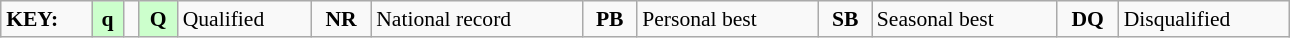<table class="wikitable" style="margin:0.5em auto; font-size:90%;position:relative;" width=68%>
<tr>
<td><strong>KEY:</strong></td>
<td bgcolor=ccffcc align=center><strong>q</strong></td>
<td></td>
<td bgcolor=ccffcc align=center><strong>Q</strong></td>
<td>Qualified</td>
<td align=center><strong>NR</strong></td>
<td>National record</td>
<td align=center><strong>PB</strong></td>
<td>Personal best</td>
<td align=center><strong>SB</strong></td>
<td>Seasonal best</td>
<td align=center><strong>DQ</strong></td>
<td>Disqualified</td>
</tr>
</table>
